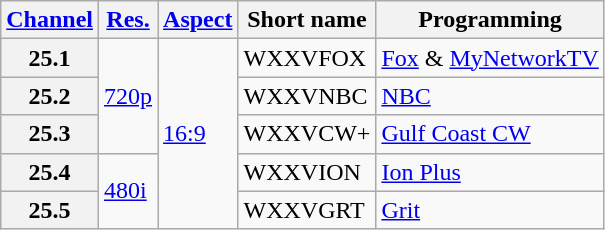<table class="wikitable">
<tr>
<th scope = "col"><a href='#'>Channel</a></th>
<th scope = "col"><a href='#'>Res.</a></th>
<th scope = "col"><a href='#'>Aspect</a></th>
<th scope = "col">Short name</th>
<th scope = "col">Programming</th>
</tr>
<tr>
<th scope = "row">25.1</th>
<td rowspan="3"><a href='#'>720p</a></td>
<td rowspan="5"><a href='#'>16:9</a></td>
<td>WXXVFOX</td>
<td><a href='#'>Fox</a> & <a href='#'>MyNetworkTV</a></td>
</tr>
<tr>
<th scope = "row">25.2</th>
<td>WXXVNBC</td>
<td><a href='#'>NBC</a></td>
</tr>
<tr>
<th scope = "row">25.3</th>
<td>WXXVCW+</td>
<td><a href='#'>Gulf Coast CW</a></td>
</tr>
<tr>
<th scope = "row">25.4</th>
<td rowspan="2"><a href='#'>480i</a></td>
<td>WXXVION</td>
<td><a href='#'>Ion Plus</a></td>
</tr>
<tr>
<th scope = "row">25.5</th>
<td>WXXVGRT</td>
<td><a href='#'>Grit</a></td>
</tr>
</table>
